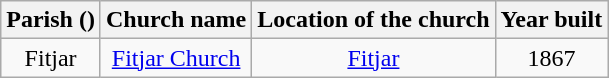<table class="wikitable" style="text-align:center">
<tr>
<th>Parish ()</th>
<th>Church name</th>
<th>Location of the church</th>
<th>Year built</th>
</tr>
<tr>
<td>Fitjar</td>
<td><a href='#'>Fitjar Church</a></td>
<td><a href='#'>Fitjar</a></td>
<td>1867</td>
</tr>
</table>
